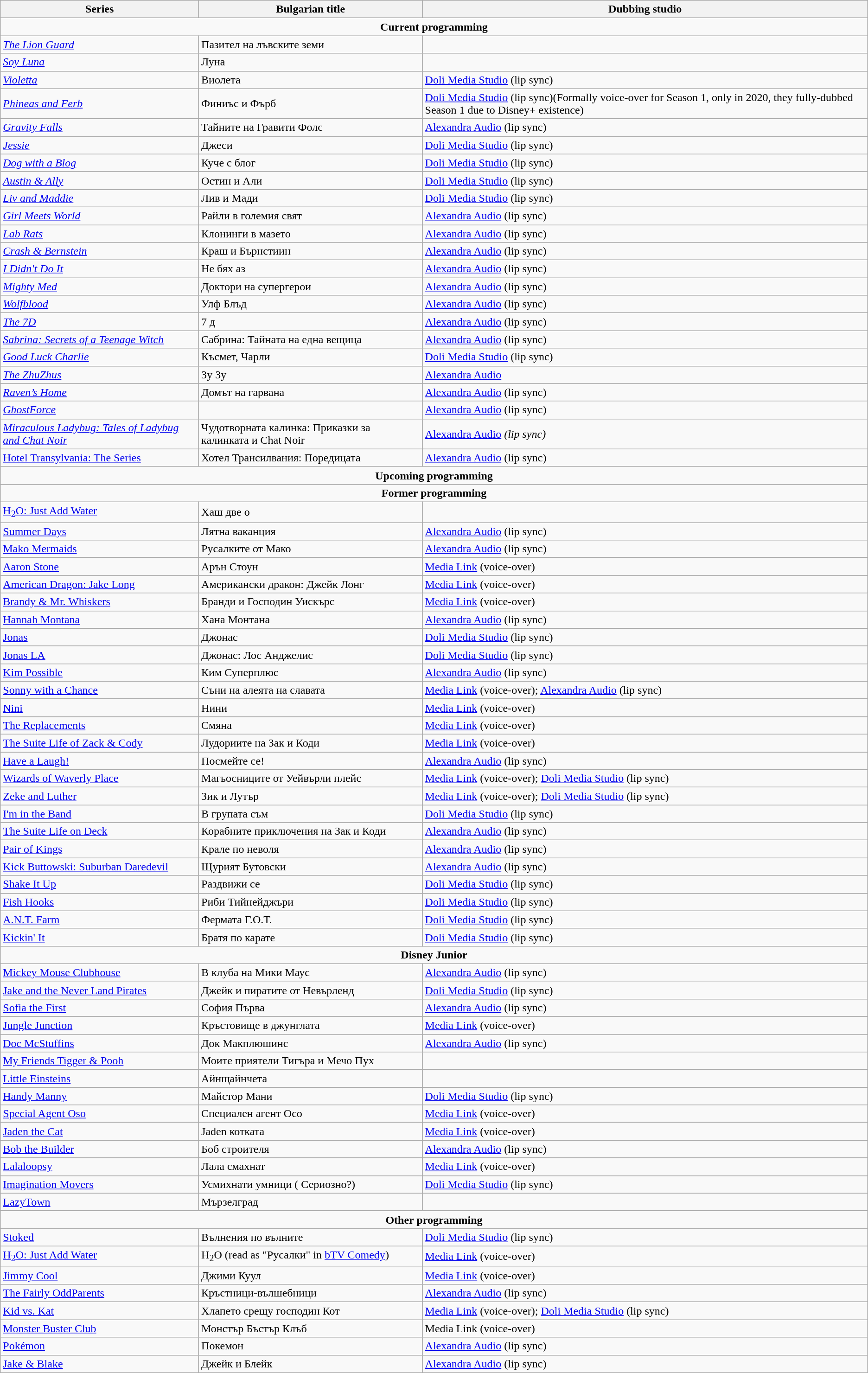<table class="wikitable">
<tr>
<th>Series</th>
<th>Bulgarian title</th>
<th>Dubbing studio</th>
</tr>
<tr>
<td align="center" colspan=3><strong>Current programming</strong></td>
</tr>
<tr>
<td><em><a href='#'>The Lion Guard</a></em></td>
<td>Пазител на лъвските земи</td>
<td></td>
</tr>
<tr>
<td><em><a href='#'>Soy Luna</a></em></td>
<td>Луна</td>
<td></td>
</tr>
<tr>
<td><em><a href='#'>Violetta</a></em></td>
<td>Виолета</td>
<td><a href='#'>Doli Media Studio</a>  (lip sync)</td>
</tr>
<tr>
<td><em><a href='#'>Phineas and Ferb</a></em></td>
<td>Финиъс и Фърб</td>
<td><a href='#'>Doli Media Studio</a>  (lip sync)(Formally voice-over for Season 1, only in 2020, they fully-dubbed Season 1 due to Disney+ existence)</td>
</tr>
<tr>
<td><em><a href='#'>Gravity Falls</a></em></td>
<td>Тайните на Гравити Фолс</td>
<td><a href='#'>Alexandra Audio</a> (lip sync)</td>
</tr>
<tr>
<td><em><a href='#'>Jessie</a></em></td>
<td>Джеси</td>
<td><a href='#'>Doli Media Studio</a> (lip sync)</td>
</tr>
<tr>
<td><em><a href='#'>Dog with a Blog</a></em></td>
<td>Куче с блог</td>
<td><a href='#'>Doli Media Studio</a> (lip sync)</td>
</tr>
<tr>
<td><em><a href='#'>Austin & Ally</a></em></td>
<td>Остин и Али</td>
<td><a href='#'>Doli Media Studio</a> (lip sync)</td>
</tr>
<tr>
<td><em><a href='#'>Liv and Maddie</a></em></td>
<td>Лив и Мади</td>
<td><a href='#'>Doli Media Studio</a> (lip sync)</td>
</tr>
<tr>
<td><em><a href='#'>Girl Meets World</a></em></td>
<td>Райли в големия свят</td>
<td><a href='#'>Alexandra Audio</a> (lip sync)</td>
</tr>
<tr>
<td><em><a href='#'>Lab Rats</a></em></td>
<td>Клонинги в мазето</td>
<td><a href='#'>Alexandra Audio</a> (lip sync)</td>
</tr>
<tr>
<td><em><a href='#'>Crash & Bernstein</a></em></td>
<td>Краш и Бърнстиин</td>
<td><a href='#'>Alexandra Audio</a> (lip sync)</td>
</tr>
<tr>
<td><em><a href='#'>I Didn't Do It</a></em></td>
<td>Не бях аз</td>
<td><a href='#'>Alexandra Audio</a> (lip sync)</td>
</tr>
<tr>
<td><em><a href='#'>Mighty Med</a></em></td>
<td>Доктори на супергерои</td>
<td><a href='#'>Alexandra Audio</a> (lip sync)</td>
</tr>
<tr>
<td><em><a href='#'>Wolfblood</a></em></td>
<td>Улф Блъд</td>
<td><a href='#'>Alexandra Audio</a> (lip sync)</td>
</tr>
<tr>
<td><em><a href='#'>The 7D</a></em></td>
<td>7 д</td>
<td><a href='#'>Alexandra Audio</a> (lip sync)</td>
</tr>
<tr>
<td><em><a href='#'>Sabrina: Secrets of a Teenage Witch</a></em></td>
<td>Сабрина: Тайната на една вещица</td>
<td><a href='#'>Alexandra Audio</a> (lip sync)</td>
</tr>
<tr>
<td><em><a href='#'>Good Luck Charlie</a></em></td>
<td>Късмет, Чарли</td>
<td><a href='#'>Doli Media Studio</a> (lip sync)</td>
</tr>
<tr>
<td><em><a href='#'>The ZhuZhus</a></em></td>
<td>Зу Зу</td>
<td><a href='#'>Alexandra Audio</a></td>
</tr>
<tr>
<td><em><a href='#'>Raven’s Home</a></em></td>
<td>Домът на гарвана</td>
<td><a href='#'>Alexandra Audio</a> (lip sync)</td>
</tr>
<tr>
<td><em><a href='#'>GhostForce</a></em></td>
<td></td>
<td><a href='#'>Alexandra Audio</a> (lip sync)</td>
</tr>
<tr>
<td><em><a href='#'>Miraculous Ladybug: Tales of Ladybug and Chat Noir</a></em></td>
<td>Чудотворната калинка: Приказки за калинката и Chat Noir</td>
<td><a href='#'>Alexandra Audio</a><em> (lip sync)</td>
</tr>
<tr>
<td></em><a href='#'>Hotel Transylvania: The Series</a><em></td>
<td>Хотел Трансилвания: Поредицата</td>
<td><a href='#'>Alexandra Audio</a> (lip sync)</td>
</tr>
<tr>
<td align="center" colspan=3><strong>Upcoming programming</strong></td>
</tr>
<tr>
<td align="center" colspan=3><strong>Former programming</strong></td>
</tr>
<tr>
<td></em><a href='#'>H<sub>2</sub>O: Just Add Water</a><em></td>
<td>Хаш две о</td>
<td></td>
</tr>
<tr>
<td></em><a href='#'>Summer Days</a><em></td>
<td>Лятна ваканция</td>
<td><a href='#'>Alexandra Audio</a> (lip sync)</td>
</tr>
<tr>
<td></em><a href='#'>Mako Mermaids</a><em></td>
<td>Русалките от Мако</td>
<td><a href='#'>Alexandra Audio</a> (lip sync)</td>
</tr>
<tr>
<td></em><a href='#'>Aaron Stone</a><em></td>
<td>Арън Стоун</td>
<td><a href='#'>Media Link</a> (voice-over)</td>
</tr>
<tr>
<td></em><a href='#'>American Dragon: Jake Long</a><em></td>
<td>Американски дракон: Джейк Лонг</td>
<td><a href='#'>Media Link</a> (voice-over)</td>
</tr>
<tr>
<td></em><a href='#'>Brandy & Mr. Whiskers</a><em></td>
<td>Бранди и Господин Уискърс</td>
<td><a href='#'>Media Link</a> (voice-over)</td>
</tr>
<tr>
<td></em><a href='#'>Hannah Montana</a><em></td>
<td>Хана Монтана</td>
<td><a href='#'>Alexandra Audio</a> (lip sync)</td>
</tr>
<tr>
<td></em><a href='#'>Jonas</a><em></td>
<td>Джонас</td>
<td><a href='#'>Doli Media Studio</a> (lip sync)</td>
</tr>
<tr>
<td></em><a href='#'>Jonas LA</a><em></td>
<td>Джонас: Лос Анджелис</td>
<td><a href='#'>Doli Media Studio</a> (lip sync)</td>
</tr>
<tr>
<td></em><a href='#'>Kim Possible</a><em></td>
<td>Ким Суперплюс</td>
<td><a href='#'>Alexandra Audio</a> (lip sync)</td>
</tr>
<tr>
<td></em><a href='#'>Sonny with a Chance</a><em></td>
<td>Съни на алеята на славата</td>
<td><a href='#'>Media Link</a> (voice-over); <a href='#'>Alexandra Audio</a> (lip sync)</td>
</tr>
<tr>
<td></em><a href='#'>Nini</a><em></td>
<td>Нини</td>
<td><a href='#'>Media Link</a> (voice-over)</td>
</tr>
<tr>
<td></em><a href='#'>The Replacements</a><em></td>
<td>Смяна</td>
<td><a href='#'>Media Link</a> (voice-over)</td>
</tr>
<tr>
<td></em><a href='#'>The Suite Life of Zack & Cody</a><em></td>
<td>Лудориите на Зак и Коди</td>
<td><a href='#'>Media Link</a> (voice-over)</td>
</tr>
<tr>
<td></em><a href='#'>Have a Laugh!</a><em></td>
<td>Посмейте се!</td>
<td><a href='#'>Alexandra Audio</a> (lip sync)</td>
</tr>
<tr>
<td></em><a href='#'>Wizards of Waverly Place</a><em></td>
<td>Магьосниците от Уейвърли плейс</td>
<td><a href='#'>Media Link</a> (voice-over); <a href='#'>Doli Media Studio</a> (lip sync)</td>
</tr>
<tr>
<td></em><a href='#'>Zeke and Luther</a><em></td>
<td>Зик и Лутър</td>
<td><a href='#'>Media Link</a> (voice-over); <a href='#'>Doli Media Studio</a> (lip sync)</td>
</tr>
<tr>
<td></em><a href='#'>I'm in the Band</a><em></td>
<td>В групата съм</td>
<td><a href='#'>Doli Media Studio</a> (lip sync)</td>
</tr>
<tr>
<td></em><a href='#'>The Suite Life on Deck</a><em></td>
<td>Корабните приключения на Зак и Коди</td>
<td><a href='#'>Alexandra Audio</a> (lip sync)</td>
</tr>
<tr>
<td></em><a href='#'>Pair of Kings</a><em></td>
<td>Крале по неволя</td>
<td><a href='#'>Alexandra Audio</a> (lip sync)</td>
</tr>
<tr>
<td></em><a href='#'>Kick Buttowski: Suburban Daredevil</a><em></td>
<td>Щурият Бутовски</td>
<td><a href='#'>Alexandra Audio</a> (lip sync)</td>
</tr>
<tr>
<td></em><a href='#'>Shake It Up</a><em></td>
<td>Раздвижи се</td>
<td><a href='#'>Doli Media Studio</a> (lip sync)</td>
</tr>
<tr>
<td></em><a href='#'>Fish Hooks</a><em></td>
<td>Риби Тийнейджъри</td>
<td><a href='#'>Doli Media Studio</a> (lip sync)</td>
</tr>
<tr>
<td></em><a href='#'>A.N.T. Farm</a><em></td>
<td>Фермата Г.О.Т.</td>
<td><a href='#'>Doli Media Studio</a> (lip sync)</td>
</tr>
<tr>
<td></em><a href='#'>Kickin' It</a><em></td>
<td>Братя по карате</td>
<td><a href='#'>Doli Media Studio</a> (lip sync)</td>
</tr>
<tr>
<td align=center colspan=3><strong>Disney Junior</strong></td>
</tr>
<tr>
<td></em><a href='#'>Mickey Mouse Clubhouse</a><em></td>
<td>В клуба на Мики Маус</td>
<td><a href='#'>Alexandra Audio</a> (lip sync)</td>
</tr>
<tr>
<td></em><a href='#'>Jake and the Never Land Pirates</a><em></td>
<td>Джейк и пиратите от Невърленд</td>
<td><a href='#'>Doli Media Studio</a> (lip sync)</td>
</tr>
<tr>
<td></em><a href='#'>Sofia the First</a><em></td>
<td>София Първа</td>
<td><a href='#'>Alexandra Audio</a> (lip sync)</td>
</tr>
<tr>
<td></em><a href='#'>Jungle Junction</a><em></td>
<td>Кръстовище в джунглата</td>
<td><a href='#'>Media Link</a> (voice-over)</td>
</tr>
<tr>
<td></em><a href='#'>Doc McStuffins</a><em></td>
<td>Док Макплюшинс</td>
<td><a href='#'>Alexandra Audio</a> (lip sync)</td>
</tr>
<tr>
<td></em><a href='#'>My Friends Tigger & Pooh</a><em></td>
<td>Моите приятели Тигъра и Мечо Пух</td>
<td></td>
</tr>
<tr>
<td></em><a href='#'>Little Einsteins</a><em></td>
<td>Айнщайнчета</td>
<td></td>
</tr>
<tr>
<td></em><a href='#'>Handy Manny</a><em></td>
<td>Майстор Мани</td>
<td><a href='#'>Doli Media Studio</a> (lip sync)</td>
</tr>
<tr>
<td></em><a href='#'>Special Agent Oso</a><em></td>
<td>Специален агент Осо</td>
<td><a href='#'>Media Link</a> (voice-over)</td>
</tr>
<tr>
<td></em><a href='#'>Jaden the Cat</a><em></td>
<td>Jaden котката</td>
<td><a href='#'>Media Link</a> (voice-over)</td>
</tr>
<tr>
<td></em><a href='#'>Bob the Builder</a><em></td>
<td>Боб строителя</td>
<td><a href='#'>Alexandra Audio</a> (lip sync)</td>
</tr>
<tr>
<td></em><a href='#'>Lalaloopsy</a><em></td>
<td>Лала смахнат</td>
<td><a href='#'>Media Link</a> (voice-over)</td>
</tr>
<tr>
<td></em><a href='#'>Imagination Movers</a><em></td>
<td>Усмихнати умници ( Сериозно?)</td>
<td><a href='#'>Doli Media Studio</a> (lip sync)</td>
</tr>
<tr>
<td></em><a href='#'>LazyTown</a><em></td>
<td>Мързелград</td>
<td></td>
</tr>
<tr>
<td align="center" colspan=3><strong>Other programming</strong></td>
</tr>
<tr>
<td></em><a href='#'>Stoked</a><em></td>
<td>Вълнения по вълните</td>
<td><a href='#'>Doli Media Studio</a> (lip sync)</td>
</tr>
<tr>
<td></em><a href='#'>H<sub>2</sub>O: Just Add Water</a><em></td>
<td>H<sub>2</sub>O (read as "Русалки" in <a href='#'>bTV Comedy</a>)</td>
<td><a href='#'>Media Link</a> (voice-over)</td>
</tr>
<tr>
<td></em><a href='#'>Jimmy Cool</a><em></td>
<td>Джими Куул</td>
<td><a href='#'>Media Link</a> (voice-over)</td>
</tr>
<tr>
<td></em><a href='#'>The Fairly OddParents</a><em></td>
<td>Кръстници-вълшебници</td>
<td><a href='#'>Alexandra Audio</a> (lip sync)</td>
</tr>
<tr>
<td></em><a href='#'>Kid vs. Kat</a><em></td>
<td>Хлапето срещу господин Кот</td>
<td><a href='#'>Media Link</a> (voice-over); <a href='#'>Doli Media Studio</a> (lip sync)</td>
</tr>
<tr>
<td></em><a href='#'>Monster Buster Club</a><em></td>
<td>Монстър Бъстър Клъб</td>
<td>Media Link (voice-over)</td>
</tr>
<tr>
<td></em><a href='#'>Pokémon</a><em></td>
<td>Покемон</td>
<td><a href='#'>Alexandra Audio</a> (lip sync)</td>
</tr>
<tr>
<td></em><a href='#'>Jake & Blake</a><em></td>
<td>Джейк и Блейк</td>
<td><a href='#'>Alexandra Audio</a> (lip sync)</td>
</tr>
</table>
